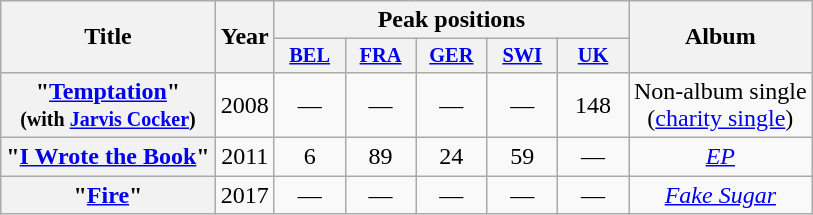<table class="wikitable plainrowheaders" style="text-align:center;">
<tr>
<th scope="col" rowspan="2">Title</th>
<th scope="col" rowspan="2">Year</th>
<th scope="col" colspan="5">Peak positions</th>
<th scope="col" rowspan="2">Album</th>
</tr>
<tr>
<th scope="col" style="width:3em;font-size:85%;"><a href='#'>BEL</a><br></th>
<th scope="col" style="width:3em;font-size:85%;"><a href='#'>FRA</a><br></th>
<th scope="col" style="width:3em;font-size:85%;"><a href='#'>GER</a><br></th>
<th scope="col" style="width:3em;font-size:85%;"><a href='#'>SWI</a><br></th>
<th scope="col" style="width:3em;font-size:85%;"><a href='#'>UK</a><br></th>
</tr>
<tr>
<th scope="row">"<a href='#'>Temptation</a>"<br><small>(with <a href='#'>Jarvis Cocker</a>)</small></th>
<td>2008</td>
<td>—</td>
<td>—</td>
<td>—</td>
<td>—</td>
<td>148<br></td>
<td>Non-album single<br>(<a href='#'>charity single</a>)</td>
</tr>
<tr>
<th scope="row">"<a href='#'>I Wrote the Book</a>"</th>
<td>2011</td>
<td>6</td>
<td>89</td>
<td>24</td>
<td>59</td>
<td>—</td>
<td><em><a href='#'>EP</a></em></td>
</tr>
<tr>
<th scope="row">"<a href='#'>Fire</a>"</th>
<td>2017</td>
<td>—</td>
<td>—</td>
<td>—</td>
<td>—</td>
<td>—</td>
<td><em><a href='#'>Fake Sugar</a></em></td>
</tr>
</table>
